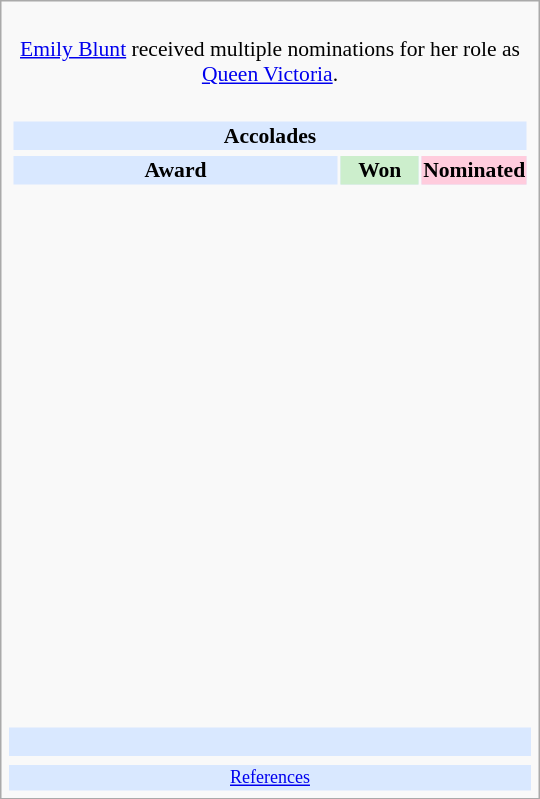<table class="infobox" style="width: 25em; text-align: left; font-size: 90%; vertical-align: middle;">
<tr>
<td colspan="3" style="text-align:center;"><br><a href='#'>Emily Blunt</a> received multiple nominations for her role as <a href='#'>Queen Victoria</a>.</td>
</tr>
<tr>
<td colspan=3><br><table class="collapsible collapsed" width=100%>
<tr>
<th colspan=3 style="background-color: #D9E8FF; text-align: center;">Accolades</th>
</tr>
<tr>
</tr>
<tr style="background:#d9e8ff; text-align:center;">
<td style="text-align:center;"><strong>Award</strong></td>
<td style="text-align:center; background:#cec; text-size:0.9em; width:50px;"><strong>Won</strong></td>
<td style="text-align:center; background:#fcd; text-size:0.9em; width:50px;"><strong>Nominated</strong></td>
</tr>
<tr>
<td style="text-align:center;"><br></td>
<td></td>
<td></td>
</tr>
<tr>
<td style="text-align:center;"><br></td>
<td></td>
<td></td>
</tr>
<tr>
<td style="text-align:center;"><br></td>
<td></td>
<td></td>
</tr>
<tr>
<td style="text-align:center;"><br></td>
<td></td>
<td></td>
</tr>
<tr>
<td style="text-align:center;"><br></td>
<td></td>
<td></td>
</tr>
<tr>
<td style="text-align:center;"><br></td>
<td></td>
<td></td>
</tr>
<tr>
<td style="text-align:center;"><br></td>
<td></td>
<td></td>
</tr>
<tr>
<td style="text-align:center;"><br></td>
<td></td>
<td></td>
</tr>
<tr>
<td style="text-align:center;"><br></td>
<td></td>
<td></td>
</tr>
<tr>
<td style="text-align:center;"><br></td>
<td></td>
<td></td>
</tr>
<tr>
<td style="text-align:center;"><br></td>
<td></td>
<td></td>
</tr>
<tr>
<td style="text-align:center;"><br></td>
<td></td>
<td></td>
</tr>
<tr>
<td style="text-align:center;"><br></td>
<td></td>
<td></td>
</tr>
<tr>
<td style="text-align:center;"><br></td>
<td></td>
<td></td>
</tr>
<tr>
<td style="text-align:center;"><br></td>
<td></td>
<td></td>
</tr>
<tr>
<td style="text-align:center;"><br></td>
<td></td>
<td></td>
</tr>
<tr>
<td style="text-align:center;"><br></td>
<td></td>
<td></td>
</tr>
</table>
</td>
</tr>
<tr style="background:#d9e8ff;">
<td style="text-align:center;" colspan="3"><br></td>
</tr>
<tr>
<td></td>
<td></td>
<td></td>
</tr>
<tr style="background:#d9e8ff;">
<td colspan="3" style="font-size: smaller; text-align:center;"><a href='#'>References</a></td>
</tr>
</table>
